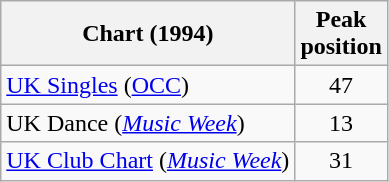<table class="wikitable">
<tr>
<th>Chart (1994)</th>
<th>Peak<br>position</th>
</tr>
<tr>
<td><a href='#'>UK Singles</a> (<a href='#'>OCC</a>)</td>
<td align="center">47</td>
</tr>
<tr>
<td>UK Dance (<em><a href='#'>Music Week</a></em>)</td>
<td align="center">13</td>
</tr>
<tr>
<td><a href='#'>UK Club Chart</a> (<em><a href='#'>Music Week</a></em>)</td>
<td align="center">31</td>
</tr>
</table>
